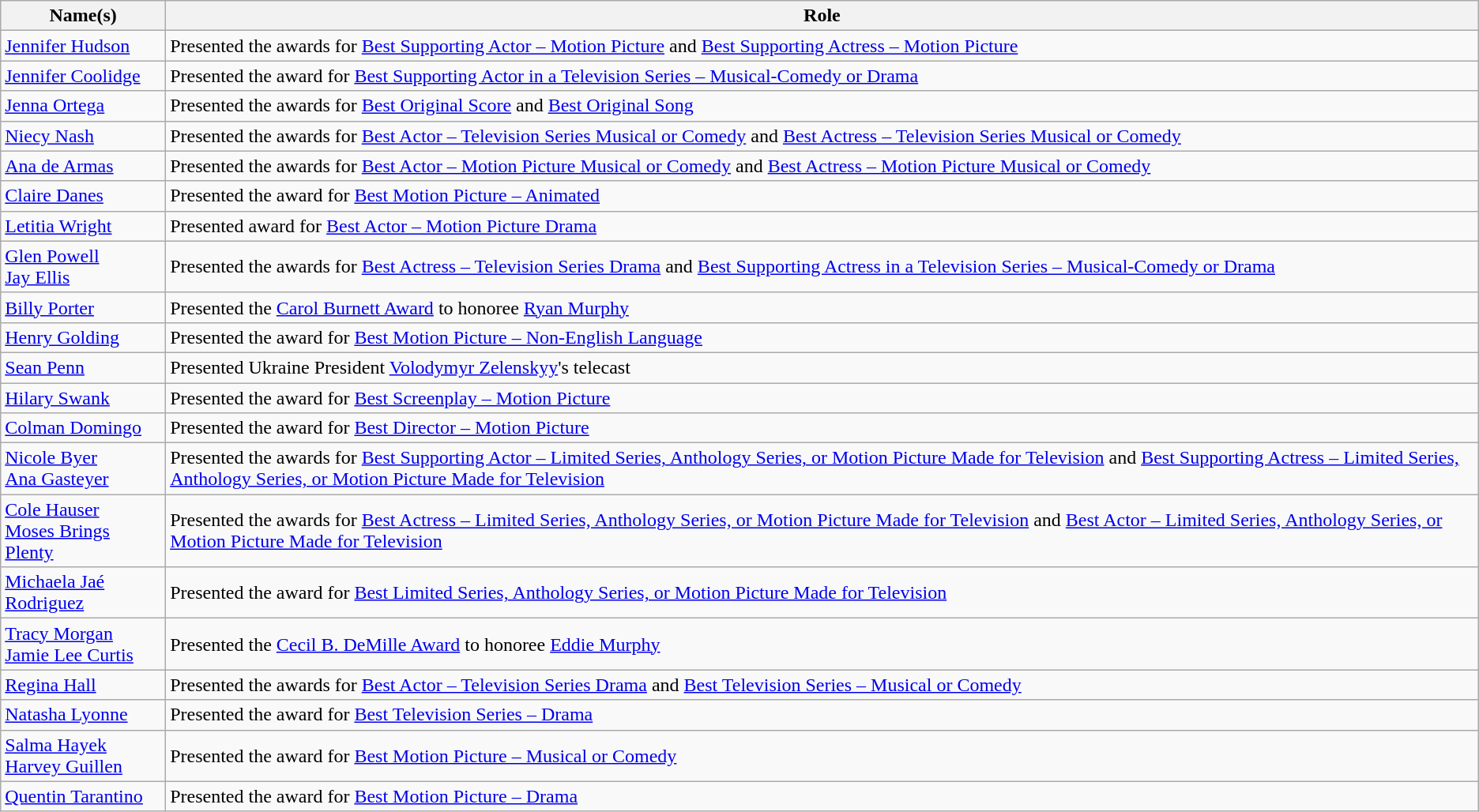<table class="wikitable">
<tr>
<th>Name(s)</th>
<th>Role</th>
</tr>
<tr>
<td><a href='#'>Jennifer Hudson</a></td>
<td>Presented the awards for <a href='#'>Best Supporting Actor – Motion Picture</a> and <a href='#'>Best Supporting Actress – Motion Picture</a></td>
</tr>
<tr>
<td><a href='#'>Jennifer Coolidge</a></td>
<td>Presented the award for <a href='#'>Best Supporting Actor in a Television Series – Musical-Comedy or Drama</a></td>
</tr>
<tr>
<td><a href='#'>Jenna Ortega</a></td>
<td>Presented the awards for <a href='#'>Best Original Score</a> and <a href='#'>Best Original Song</a></td>
</tr>
<tr>
<td><a href='#'>Niecy Nash</a></td>
<td>Presented the awards for <a href='#'>Best Actor – Television Series Musical or Comedy</a> and <a href='#'>Best Actress – Television Series Musical or Comedy</a></td>
</tr>
<tr>
<td><a href='#'>Ana de Armas</a></td>
<td>Presented the awards for <a href='#'>Best Actor – Motion Picture Musical or Comedy</a> and <a href='#'>Best Actress – Motion Picture Musical or Comedy</a></td>
</tr>
<tr>
<td><a href='#'>Claire Danes</a></td>
<td>Presented the award for <a href='#'>Best Motion Picture – Animated</a></td>
</tr>
<tr>
<td><a href='#'>Letitia Wright</a></td>
<td>Presented award for <a href='#'>Best Actor – Motion Picture Drama</a></td>
</tr>
<tr>
<td><a href='#'>Glen Powell</a><br><a href='#'>Jay Ellis</a></td>
<td>Presented the awards for <a href='#'>Best Actress – Television Series Drama</a> and <a href='#'>Best Supporting Actress in a Television Series – Musical-Comedy or Drama</a></td>
</tr>
<tr>
<td><a href='#'>Billy Porter</a></td>
<td>Presented the <a href='#'>Carol Burnett Award</a> to honoree <a href='#'>Ryan Murphy</a></td>
</tr>
<tr>
<td><a href='#'>Henry Golding</a></td>
<td>Presented the award for <a href='#'>Best Motion Picture – Non-English Language</a></td>
</tr>
<tr>
<td><a href='#'>Sean Penn</a></td>
<td>Presented Ukraine President <a href='#'>Volodymyr Zelenskyy</a>'s telecast</td>
</tr>
<tr>
<td><a href='#'>Hilary Swank</a></td>
<td>Presented the award for <a href='#'>Best Screenplay – Motion Picture</a></td>
</tr>
<tr>
<td><a href='#'>Colman Domingo</a></td>
<td>Presented the award for <a href='#'>Best Director – Motion Picture</a></td>
</tr>
<tr>
<td><a href='#'>Nicole Byer</a><br><a href='#'>Ana Gasteyer</a></td>
<td>Presented the awards for <a href='#'>Best Supporting Actor – Limited Series, Anthology Series, or Motion Picture Made for Television</a> and <a href='#'>Best Supporting Actress – Limited Series, Anthology Series, or Motion Picture Made for Television</a></td>
</tr>
<tr>
<td><a href='#'>Cole Hauser</a><br><a href='#'>Moses Brings Plenty</a></td>
<td>Presented the awards for <a href='#'>Best Actress – Limited Series, Anthology Series, or Motion Picture Made for Television</a> and <a href='#'>Best Actor – Limited Series, Anthology Series, or Motion Picture Made for Television</a></td>
</tr>
<tr>
<td><a href='#'>Michaela Jaé Rodriguez</a></td>
<td>Presented the award for <a href='#'>Best Limited Series, Anthology Series, or Motion Picture Made for Television</a></td>
</tr>
<tr>
<td><a href='#'>Tracy Morgan</a><br><a href='#'>Jamie Lee Curtis</a></td>
<td>Presented the <a href='#'>Cecil B. DeMille Award</a> to honoree <a href='#'>Eddie Murphy</a></td>
</tr>
<tr>
<td><a href='#'>Regina Hall</a></td>
<td>Presented the awards for <a href='#'>Best Actor – Television Series Drama</a> and <a href='#'>Best Television Series – Musical or Comedy</a></td>
</tr>
<tr>
<td><a href='#'>Natasha Lyonne</a></td>
<td>Presented the award for <a href='#'>Best Television Series – Drama</a></td>
</tr>
<tr>
<td><a href='#'>Salma Hayek</a><br><a href='#'>Harvey Guillen</a></td>
<td>Presented the award for <a href='#'>Best Motion Picture – Musical or Comedy</a></td>
</tr>
<tr>
<td><a href='#'>Quentin Tarantino</a></td>
<td>Presented the award for <a href='#'>Best Motion Picture – Drama</a></td>
</tr>
</table>
